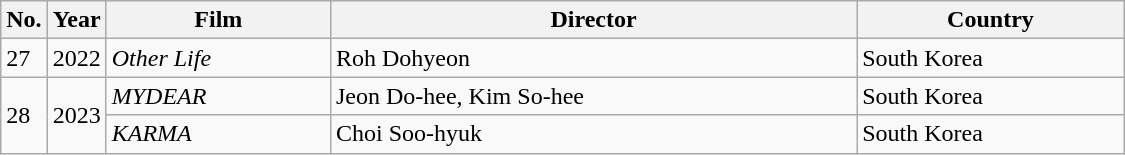<table class=wikitable style="width:750px">
<tr>
<th width=10>No.</th>
<th width=10>Year</th>
<th>Film</th>
<th>Director</th>
<th>Country</th>
</tr>
<tr>
<td>27</td>
<td>2022</td>
<td><em>Other Life</em></td>
<td>Roh Dohyeon</td>
<td>South Korea</td>
</tr>
<tr>
<td rowspan=2>28</td>
<td rowspan=2>2023</td>
<td><em>MYDEAR</em></td>
<td>Jeon Do-hee, Kim So-hee</td>
<td>South Korea</td>
</tr>
<tr>
<td><em>KARMA</em></td>
<td>Choi Soo-hyuk</td>
<td>South Korea</td>
</tr>
</table>
